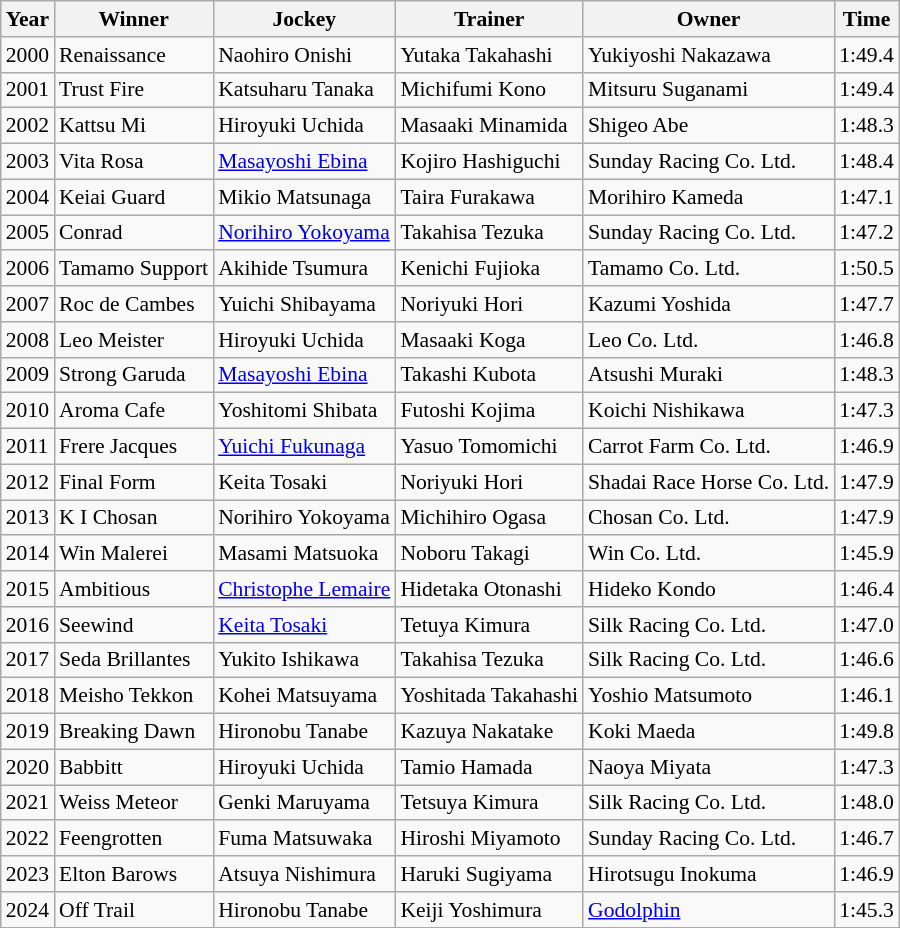<table class="wikitable sortable" style="font-size:90%">
<tr>
<th>Year</th>
<th>Winner</th>
<th>Jockey</th>
<th>Trainer</th>
<th>Owner</th>
<th>Time<br></th>
</tr>
<tr>
<td>2000</td>
<td>Renaissance</td>
<td>Naohiro Onishi</td>
<td>Yutaka Takahashi</td>
<td>Yukiyoshi Nakazawa</td>
<td>1:49.4</td>
</tr>
<tr>
<td>2001</td>
<td>Trust Fire</td>
<td>Katsuharu Tanaka</td>
<td>Michifumi Kono</td>
<td>Mitsuru Suganami</td>
<td>1:49.4</td>
</tr>
<tr>
<td>2002</td>
<td>Kattsu Mi</td>
<td>Hiroyuki Uchida</td>
<td>Masaaki Minamida</td>
<td>Shigeo Abe</td>
<td>1:48.3</td>
</tr>
<tr>
<td>2003</td>
<td>Vita Rosa</td>
<td><a href='#'>Masayoshi Ebina</a></td>
<td>Kojiro Hashiguchi</td>
<td>Sunday Racing Co. Ltd.</td>
<td>1:48.4</td>
</tr>
<tr>
<td>2004</td>
<td>Keiai Guard</td>
<td>Mikio Matsunaga</td>
<td>Taira Furakawa</td>
<td>Morihiro Kameda</td>
<td>1:47.1</td>
</tr>
<tr>
<td>2005</td>
<td>Conrad</td>
<td><a href='#'>Norihiro Yokoyama</a></td>
<td>Takahisa Tezuka</td>
<td>Sunday Racing Co. Ltd.</td>
<td>1:47.2</td>
</tr>
<tr>
<td>2006</td>
<td>Tamamo Support</td>
<td>Akihide Tsumura</td>
<td>Kenichi Fujioka</td>
<td>Tamamo Co. Ltd.</td>
<td>1:50.5</td>
</tr>
<tr>
<td>2007</td>
<td>Roc de Cambes</td>
<td>Yuichi Shibayama</td>
<td>Noriyuki Hori</td>
<td>Kazumi Yoshida</td>
<td>1:47.7</td>
</tr>
<tr>
<td>2008</td>
<td>Leo Meister</td>
<td>Hiroyuki Uchida</td>
<td>Masaaki Koga</td>
<td>Leo Co. Ltd.</td>
<td>1:46.8</td>
</tr>
<tr>
<td>2009</td>
<td>Strong Garuda</td>
<td><a href='#'>Masayoshi Ebina</a></td>
<td>Takashi Kubota</td>
<td>Atsushi Muraki</td>
<td>1:48.3</td>
</tr>
<tr>
<td>2010</td>
<td>Aroma Cafe</td>
<td>Yoshitomi Shibata</td>
<td>Futoshi Kojima</td>
<td>Koichi Nishikawa</td>
<td>1:47.3</td>
</tr>
<tr>
<td>2011</td>
<td>Frere Jacques </td>
<td><a href='#'>Yuichi Fukunaga</a></td>
<td>Yasuo Tomomichi</td>
<td>Carrot Farm Co. Ltd.</td>
<td>1:46.9</td>
</tr>
<tr>
<td>2012</td>
<td>Final Form</td>
<td>Keita Tosaki</td>
<td>Noriyuki Hori</td>
<td>Shadai Race Horse Co. Ltd.</td>
<td>1:47.9</td>
</tr>
<tr>
<td>2013</td>
<td>K I Chosan</td>
<td>Norihiro Yokoyama</td>
<td>Michihiro Ogasa</td>
<td>Chosan Co. Ltd.</td>
<td>1:47.9</td>
</tr>
<tr>
<td>2014</td>
<td>Win Malerei</td>
<td>Masami Matsuoka</td>
<td>Noboru Takagi</td>
<td>Win Co. Ltd.</td>
<td>1:45.9</td>
</tr>
<tr>
<td>2015</td>
<td>Ambitious</td>
<td><a href='#'>Christophe Lemaire</a></td>
<td>Hidetaka Otonashi</td>
<td>Hideko Kondo</td>
<td>1:46.4</td>
</tr>
<tr>
<td>2016</td>
<td>Seewind</td>
<td><a href='#'>Keita Tosaki</a></td>
<td>Tetuya Kimura</td>
<td>Silk Racing Co. Ltd.</td>
<td>1:47.0</td>
</tr>
<tr>
<td>2017</td>
<td>Seda Brillantes</td>
<td>Yukito Ishikawa</td>
<td>Takahisa Tezuka</td>
<td>Silk Racing Co. Ltd.</td>
<td>1:46.6</td>
</tr>
<tr>
<td>2018</td>
<td>Meisho Tekkon</td>
<td>Kohei Matsuyama</td>
<td>Yoshitada Takahashi</td>
<td>Yoshio Matsumoto</td>
<td>1:46.1</td>
</tr>
<tr>
<td>2019</td>
<td>Breaking Dawn</td>
<td>Hironobu Tanabe</td>
<td>Kazuya Nakatake</td>
<td>Koki Maeda</td>
<td>1:49.8</td>
</tr>
<tr>
<td>2020</td>
<td>Babbitt</td>
<td>Hiroyuki Uchida</td>
<td>Tamio Hamada</td>
<td>Naoya Miyata</td>
<td>1:47.3</td>
</tr>
<tr>
<td>2021</td>
<td>Weiss Meteor</td>
<td>Genki Maruyama</td>
<td>Tetsuya Kimura</td>
<td>Silk Racing Co. Ltd.</td>
<td>1:48.0</td>
</tr>
<tr>
<td>2022</td>
<td>Feengrotten</td>
<td>Fuma Matsuwaka</td>
<td>Hiroshi Miyamoto</td>
<td>Sunday Racing Co. Ltd.</td>
<td>1:46.7</td>
</tr>
<tr>
<td>2023</td>
<td>Elton Barows</td>
<td>Atsuya Nishimura</td>
<td>Haruki Sugiyama</td>
<td>Hirotsugu Inokuma</td>
<td>1:46.9</td>
</tr>
<tr>
<td>2024</td>
<td>Off Trail</td>
<td>Hironobu Tanabe</td>
<td>Keiji Yoshimura</td>
<td><a href='#'>Godolphin</a></td>
<td>1:45.3</td>
</tr>
</table>
